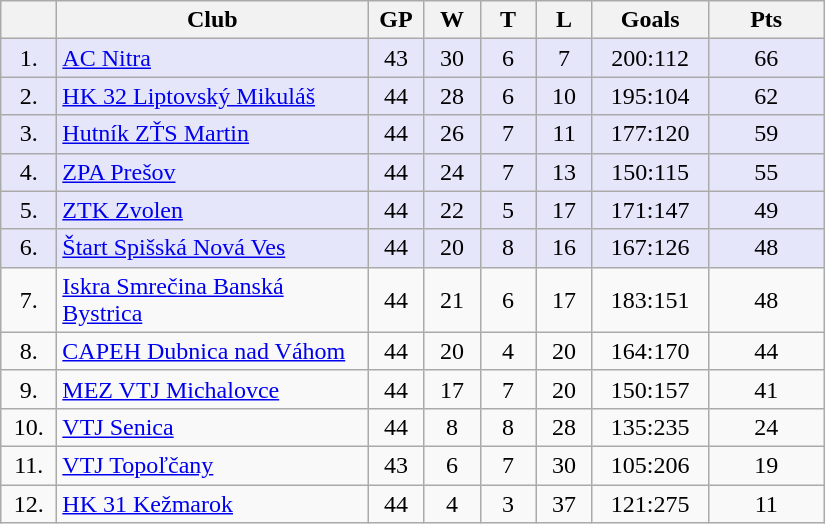<table class="wikitable">
<tr>
<th width="30"></th>
<th width="200">Club</th>
<th width="30">GP</th>
<th width="30">W</th>
<th width="30">T</th>
<th width="30">L</th>
<th width="70">Goals</th>
<th width="70">Pts</th>
</tr>
<tr bgcolor="#e6e6fa" align="center">
<td>1.</td>
<td align="left"><a href='#'>AC Nitra</a></td>
<td>43</td>
<td>30</td>
<td>6</td>
<td>7</td>
<td>200:112</td>
<td>66</td>
</tr>
<tr bgcolor="#e6e6fa" align="center">
<td>2.</td>
<td align="left"><a href='#'>HK 32 Liptovský Mikuláš</a></td>
<td>44</td>
<td>28</td>
<td>6</td>
<td>10</td>
<td>195:104</td>
<td>62</td>
</tr>
<tr bgcolor="#e6e6fa" align="center">
<td>3.</td>
<td align="left"><a href='#'>Hutník ZŤS Martin</a></td>
<td>44</td>
<td>26</td>
<td>7</td>
<td>11</td>
<td>177:120</td>
<td>59</td>
</tr>
<tr bgcolor="#e6e6fa" align="center">
<td>4.</td>
<td align="left"><a href='#'>ZPA Prešov</a></td>
<td>44</td>
<td>24</td>
<td>7</td>
<td>13</td>
<td>150:115</td>
<td>55</td>
</tr>
<tr bgcolor="#e6e6fa" align="center">
<td>5.</td>
<td align="left"><a href='#'>ZTK Zvolen</a></td>
<td>44</td>
<td>22</td>
<td>5</td>
<td>17</td>
<td>171:147</td>
<td>49</td>
</tr>
<tr bgcolor="#e6e6fa" align="center">
<td>6.</td>
<td align="left"><a href='#'>Štart Spišská Nová Ves</a></td>
<td>44</td>
<td>20</td>
<td>8</td>
<td>16</td>
<td>167:126</td>
<td>48</td>
</tr>
<tr align="center">
<td>7.</td>
<td align="left"><a href='#'>Iskra Smrečina Banská Bystrica</a></td>
<td>44</td>
<td>21</td>
<td>6</td>
<td>17</td>
<td>183:151</td>
<td>48</td>
</tr>
<tr align="center">
<td>8.</td>
<td align="left"><a href='#'>CAPEH Dubnica nad Váhom</a></td>
<td>44</td>
<td>20</td>
<td>4</td>
<td>20</td>
<td>164:170</td>
<td>44</td>
</tr>
<tr align="center">
<td>9.</td>
<td align="left"><a href='#'>MEZ VTJ Michalovce</a></td>
<td>44</td>
<td>17</td>
<td>7</td>
<td>20</td>
<td>150:157</td>
<td>41</td>
</tr>
<tr align="center">
<td>10.</td>
<td align="left"><a href='#'>VTJ Senica</a></td>
<td>44</td>
<td>8</td>
<td>8</td>
<td>28</td>
<td>135:235</td>
<td>24</td>
</tr>
<tr align="center">
<td>11.</td>
<td align="left"><a href='#'>VTJ Topoľčany</a></td>
<td>43</td>
<td>6</td>
<td>7</td>
<td>30</td>
<td>105:206</td>
<td>19</td>
</tr>
<tr align="center">
<td>12.</td>
<td align="left"><a href='#'>HK 31 Kežmarok</a></td>
<td>44</td>
<td>4</td>
<td>3</td>
<td>37</td>
<td>121:275</td>
<td>11</td>
</tr>
</table>
